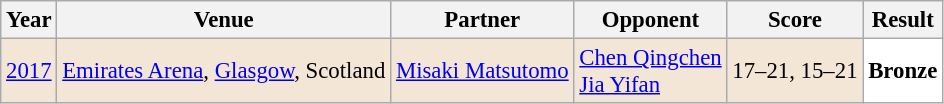<table class="sortable wikitable" style="font-size: 95%">
<tr>
<th>Year</th>
<th>Venue</th>
<th>Partner</th>
<th>Opponent</th>
<th>Score</th>
<th>Result</th>
</tr>
<tr style="background:#F3E6D7">
<td align="center"><a href='#'>2017</a></td>
<td align="left"><a href='#'>Emirates Arena</a>, <a href='#'>Glasgow</a>, Scotland</td>
<td align="left"> <a href='#'>Misaki Matsutomo</a></td>
<td align="left"> <a href='#'>Chen Qingchen</a> <br>  <a href='#'>Jia Yifan</a></td>
<td align="left">17–21, 15–21</td>
<td style="text-align:left; background:white"> <strong>Bronze</strong></td>
</tr>
</table>
